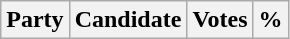<table class="wikitable">
<tr>
<th colspan="2">Party</th>
<th>Candidate</th>
<th>Votes</th>
<th>%<br>
</th>
</tr>
</table>
